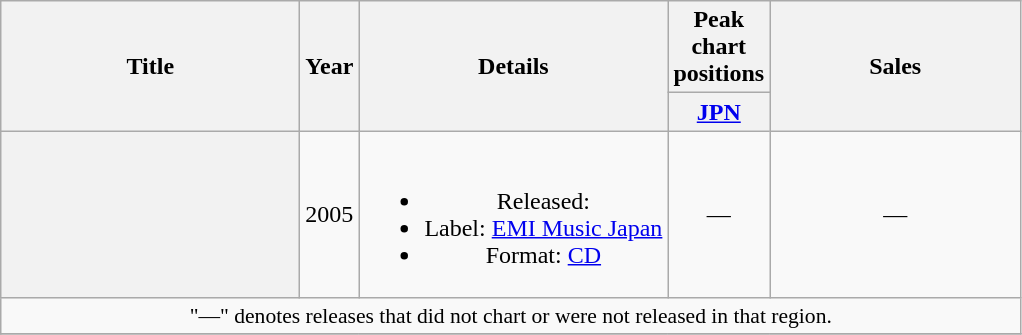<table class="wikitable plainrowheaders" style="text-align:center;">
<tr>
<th rowspan="2" style="width:12em;">Title</th>
<th rowspan="2">Year</th>
<th rowspan="2">Details</th>
<th colspan="1">Peak chart positions</th>
<th rowspan="2" style="width:10em;">Sales</th>
</tr>
<tr>
<th width="30"><a href='#'>JPN</a></th>
</tr>
<tr>
<th scope="row"></th>
<td>2005</td>
<td><br><ul><li>Released: </li><li>Label: <a href='#'>EMI Music Japan</a></li><li>Format: <a href='#'>CD</a></li></ul></td>
<td>—</td>
<td>—</td>
</tr>
<tr>
<td colspan="6" style="font-size:90%;">"—" denotes releases that did not chart or were not released in that region.</td>
</tr>
<tr>
</tr>
</table>
